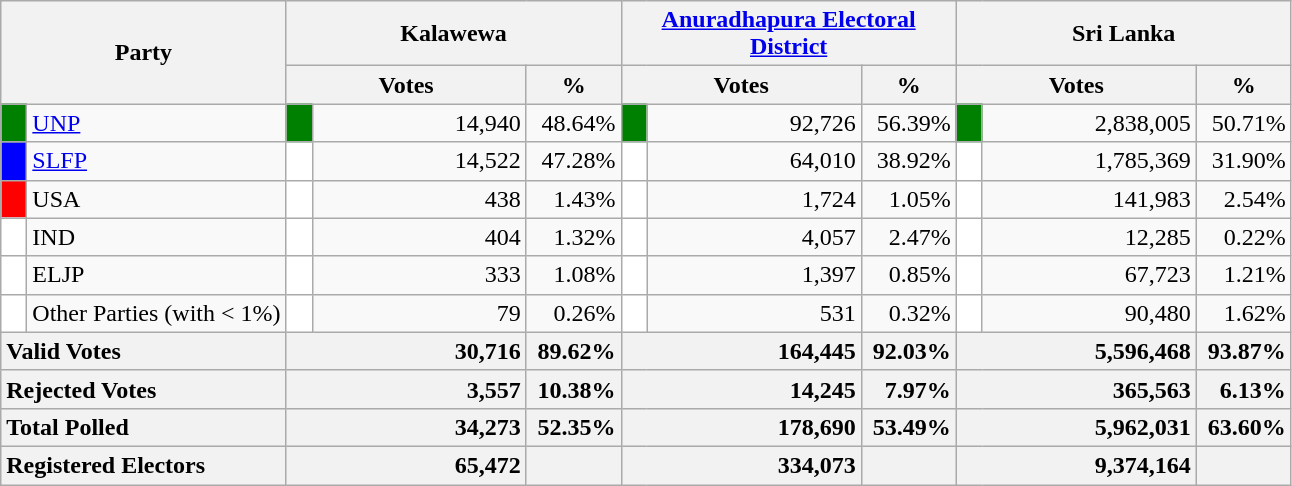<table class="wikitable">
<tr>
<th colspan="2" width="144px"rowspan="2">Party</th>
<th colspan="3" width="216px">Kalawewa</th>
<th colspan="3" width="216px"><a href='#'>Anuradhapura Electoral District</a></th>
<th colspan="3" width="216px">Sri Lanka</th>
</tr>
<tr>
<th colspan="2" width="144px">Votes</th>
<th>%</th>
<th colspan="2" width="144px">Votes</th>
<th>%</th>
<th colspan="2" width="144px">Votes</th>
<th>%</th>
</tr>
<tr>
<td style="background-color:green;" width="10px"></td>
<td style="text-align:left;"><a href='#'>UNP</a></td>
<td style="background-color:green;" width="10px"></td>
<td style="text-align:right;">14,940</td>
<td style="text-align:right;">48.64%</td>
<td style="background-color:green;" width="10px"></td>
<td style="text-align:right;">92,726</td>
<td style="text-align:right;">56.39%</td>
<td style="background-color:green;" width="10px"></td>
<td style="text-align:right;">2,838,005</td>
<td style="text-align:right;">50.71%</td>
</tr>
<tr>
<td style="background-color:blue;" width="10px"></td>
<td style="text-align:left;"><a href='#'>SLFP</a></td>
<td style="background-color:white;" width="10px"></td>
<td style="text-align:right;">14,522</td>
<td style="text-align:right;">47.28%</td>
<td style="background-color:white;" width="10px"></td>
<td style="text-align:right;">64,010</td>
<td style="text-align:right;">38.92%</td>
<td style="background-color:white;" width="10px"></td>
<td style="text-align:right;">1,785,369</td>
<td style="text-align:right;">31.90%</td>
</tr>
<tr>
<td style="background-color:red;" width="10px"></td>
<td style="text-align:left;">USA</td>
<td style="background-color:white;" width="10px"></td>
<td style="text-align:right;">438</td>
<td style="text-align:right;">1.43%</td>
<td style="background-color:white;" width="10px"></td>
<td style="text-align:right;">1,724</td>
<td style="text-align:right;">1.05%</td>
<td style="background-color:white;" width="10px"></td>
<td style="text-align:right;">141,983</td>
<td style="text-align:right;">2.54%</td>
</tr>
<tr>
<td style="background-color:white;" width="10px"></td>
<td style="text-align:left;">IND</td>
<td style="background-color:white;" width="10px"></td>
<td style="text-align:right;">404</td>
<td style="text-align:right;">1.32%</td>
<td style="background-color:white;" width="10px"></td>
<td style="text-align:right;">4,057</td>
<td style="text-align:right;">2.47%</td>
<td style="background-color:white;" width="10px"></td>
<td style="text-align:right;">12,285</td>
<td style="text-align:right;">0.22%</td>
</tr>
<tr>
<td style="background-color:white;" width="10px"></td>
<td style="text-align:left;">ELJP</td>
<td style="background-color:white;" width="10px"></td>
<td style="text-align:right;">333</td>
<td style="text-align:right;">1.08%</td>
<td style="background-color:white;" width="10px"></td>
<td style="text-align:right;">1,397</td>
<td style="text-align:right;">0.85%</td>
<td style="background-color:white;" width="10px"></td>
<td style="text-align:right;">67,723</td>
<td style="text-align:right;">1.21%</td>
</tr>
<tr>
<td style="background-color:white;" width="10px"></td>
<td style="text-align:left;">Other Parties (with < 1%)</td>
<td style="background-color:white;" width="10px"></td>
<td style="text-align:right;">79</td>
<td style="text-align:right;">0.26%</td>
<td style="background-color:white;" width="10px"></td>
<td style="text-align:right;">531</td>
<td style="text-align:right;">0.32%</td>
<td style="background-color:white;" width="10px"></td>
<td style="text-align:right;">90,480</td>
<td style="text-align:right;">1.62%</td>
</tr>
<tr>
<th colspan="2" width="144px"style="text-align:left;">Valid Votes</th>
<th style="text-align:right;"colspan="2" width="144px">30,716</th>
<th style="text-align:right;">89.62%</th>
<th style="text-align:right;"colspan="2" width="144px">164,445</th>
<th style="text-align:right;">92.03%</th>
<th style="text-align:right;"colspan="2" width="144px">5,596,468</th>
<th style="text-align:right;">93.87%</th>
</tr>
<tr>
<th colspan="2" width="144px"style="text-align:left;">Rejected Votes</th>
<th style="text-align:right;"colspan="2" width="144px">3,557</th>
<th style="text-align:right;">10.38%</th>
<th style="text-align:right;"colspan="2" width="144px">14,245</th>
<th style="text-align:right;">7.97%</th>
<th style="text-align:right;"colspan="2" width="144px">365,563</th>
<th style="text-align:right;">6.13%</th>
</tr>
<tr>
<th colspan="2" width="144px"style="text-align:left;">Total Polled</th>
<th style="text-align:right;"colspan="2" width="144px">34,273</th>
<th style="text-align:right;">52.35%</th>
<th style="text-align:right;"colspan="2" width="144px">178,690</th>
<th style="text-align:right;">53.49%</th>
<th style="text-align:right;"colspan="2" width="144px">5,962,031</th>
<th style="text-align:right;">63.60%</th>
</tr>
<tr>
<th colspan="2" width="144px"style="text-align:left;">Registered Electors</th>
<th style="text-align:right;"colspan="2" width="144px">65,472</th>
<th></th>
<th style="text-align:right;"colspan="2" width="144px">334,073</th>
<th></th>
<th style="text-align:right;"colspan="2" width="144px">9,374,164</th>
<th></th>
</tr>
</table>
